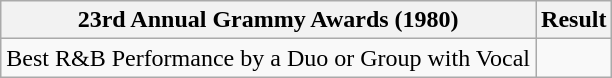<table class="wikitable sortable">
<tr>
<th>23rd Annual Grammy Awards (1980)</th>
<th>Result</th>
</tr>
<tr>
<td>Best R&B Performance by a Duo or Group with Vocal</td>
<td></td>
</tr>
</table>
